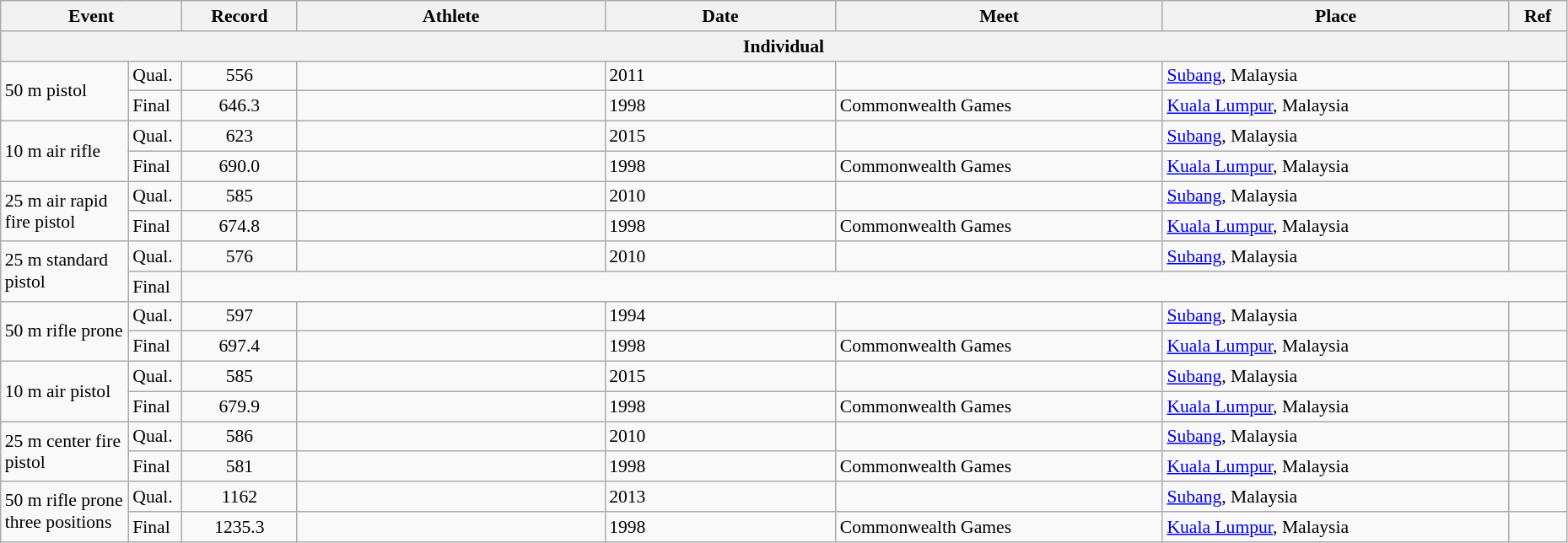<table class="wikitable" style="font-size:90%; width: 98%;">
<tr>
<th colspan=2 width=8%>Event</th>
<th width=6%>Record</th>
<th width=16%>Athlete</th>
<th width=12%>Date</th>
<th width=17%>Meet</th>
<th width=18%>Place</th>
<th width=3%>Ref</th>
</tr>
<tr bgcolor="#DDDDDD">
<th colspan="8">Individual</th>
</tr>
<tr>
<td rowspan=2>50 m pistol</td>
<td>Qual.</td>
<td align=center>556</td>
<td></td>
<td>2011</td>
<td></td>
<td> <a href='#'>Subang</a>, Malaysia</td>
<td></td>
</tr>
<tr>
<td>Final</td>
<td align=center>646.3</td>
<td></td>
<td>1998</td>
<td>Commonwealth Games</td>
<td> <a href='#'>Kuala Lumpur</a>, Malaysia</td>
<td></td>
</tr>
<tr>
<td rowspan=2>10 m air rifle</td>
<td>Qual.</td>
<td align=center>623</td>
<td></td>
<td>2015</td>
<td></td>
<td> <a href='#'>Subang</a>, Malaysia</td>
<td></td>
</tr>
<tr>
<td>Final</td>
<td align=center>690.0</td>
<td></td>
<td>1998</td>
<td>Commonwealth Games</td>
<td> <a href='#'>Kuala Lumpur</a>, Malaysia</td>
<td></td>
</tr>
<tr>
<td rowspan=2>25 m air rapid fire pistol</td>
<td>Qual.</td>
<td align=center>585</td>
<td></td>
<td>2010</td>
<td></td>
<td> <a href='#'>Subang</a>, Malaysia</td>
<td></td>
</tr>
<tr>
<td>Final</td>
<td align=center>674.8</td>
<td></td>
<td>1998</td>
<td>Commonwealth Games</td>
<td> <a href='#'>Kuala Lumpur</a>, Malaysia</td>
<td></td>
</tr>
<tr>
<td rowspan=2>25 m standard pistol</td>
<td>Qual.</td>
<td align=center>576</td>
<td></td>
<td>2010</td>
<td></td>
<td> <a href='#'>Subang</a>, Malaysia</td>
<td></td>
</tr>
<tr>
<td>Final</td>
</tr>
<tr>
<td rowspan=2>50 m rifle prone</td>
<td>Qual.</td>
<td align=center>597</td>
<td></td>
<td>1994</td>
<td></td>
<td> <a href='#'>Subang</a>, Malaysia</td>
<td></td>
</tr>
<tr>
<td>Final</td>
<td align=center>697.4</td>
<td></td>
<td>1998</td>
<td>Commonwealth Games</td>
<td> <a href='#'>Kuala Lumpur</a>, Malaysia</td>
<td></td>
</tr>
<tr>
<td rowspan=2>10 m air pistol</td>
<td>Qual.</td>
<td align=center>585</td>
<td></td>
<td>2015</td>
<td></td>
<td> <a href='#'>Subang</a>, Malaysia</td>
<td></td>
</tr>
<tr>
<td>Final</td>
<td align=center>679.9</td>
<td></td>
<td>1998</td>
<td>Commonwealth Games</td>
<td> <a href='#'>Kuala Lumpur</a>, Malaysia</td>
<td></td>
</tr>
<tr>
<td rowspan=2>25 m center fire pistol</td>
<td>Qual.</td>
<td align=center>586</td>
<td></td>
<td>2010</td>
<td></td>
<td> <a href='#'>Subang</a>, Malaysia</td>
<td></td>
</tr>
<tr>
<td>Final</td>
<td align=center>581</td>
<td></td>
<td>1998</td>
<td>Commonwealth Games</td>
<td> <a href='#'>Kuala Lumpur</a>, Malaysia</td>
<td></td>
</tr>
<tr>
<td rowspan=2>50 m rifle prone three positions</td>
<td>Qual.</td>
<td align=center>1162</td>
<td></td>
<td>2013</td>
<td></td>
<td> <a href='#'>Subang</a>, Malaysia</td>
<td></td>
</tr>
<tr>
<td>Final</td>
<td align=center>1235.3</td>
<td></td>
<td>1998</td>
<td>Commonwealth Games</td>
<td> <a href='#'>Kuala Lumpur</a>, Malaysia</td>
<td></td>
</tr>
</table>
